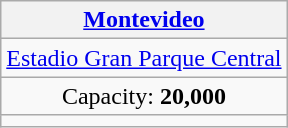<table class="wikitable" style="text-align:center">
<tr>
<th><a href='#'>Montevideo</a></th>
</tr>
<tr>
<td><a href='#'>Estadio Gran Parque Central</a></td>
</tr>
<tr>
<td>Capacity: <strong>20,000</strong></td>
</tr>
<tr>
<td></td>
</tr>
</table>
